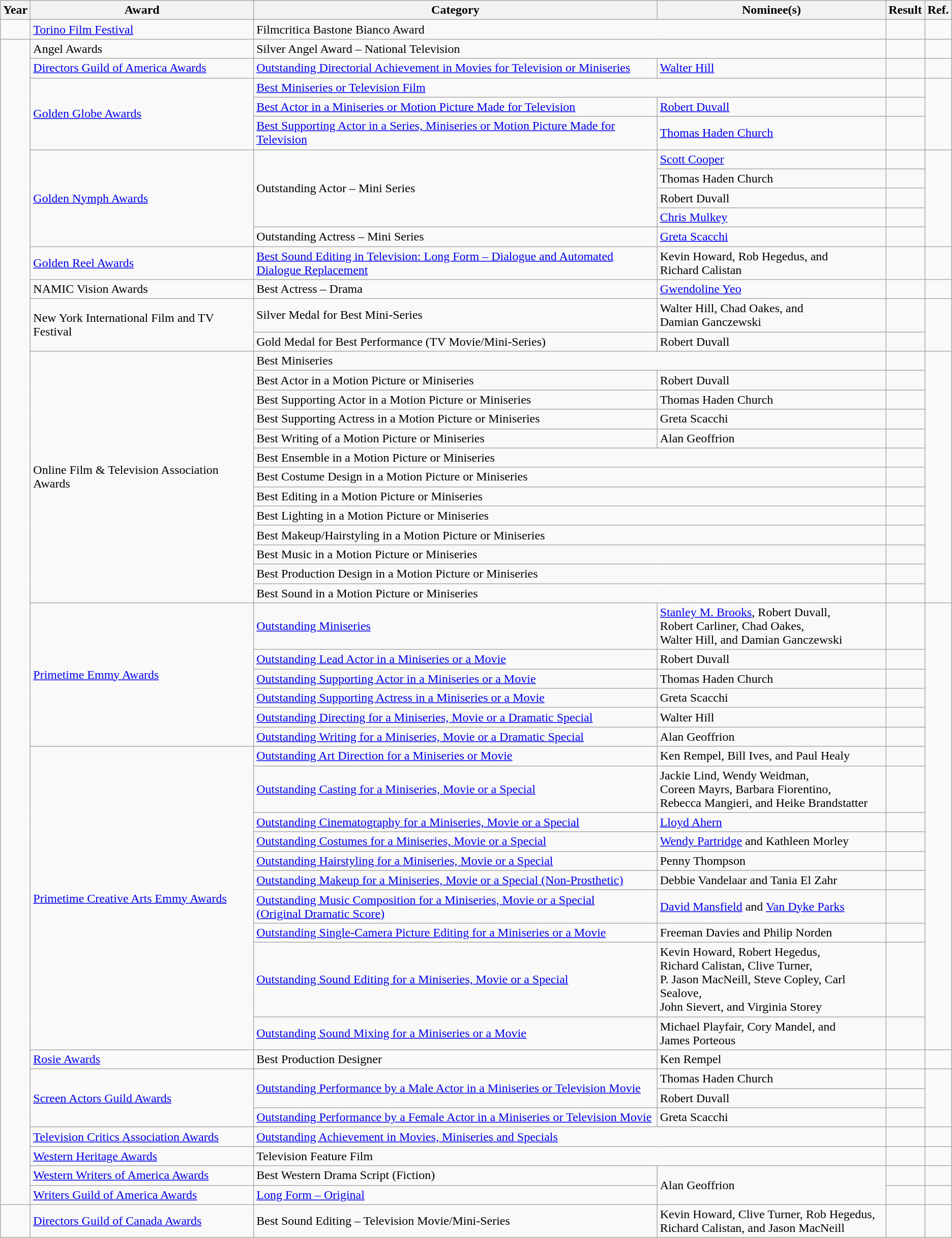<table class="wikitable sortable">
<tr>
<th>Year</th>
<th>Award</th>
<th>Category</th>
<th>Nominee(s)</th>
<th>Result</th>
<th>Ref.</th>
</tr>
<tr>
<td></td>
<td><a href='#'>Torino Film Festival</a></td>
<td colspan="2">Filmcritica Bastone Bianco Award</td>
<td></td>
<td align="center"></td>
</tr>
<tr>
<td rowspan="51"></td>
<td>Angel Awards</td>
<td colspan="2">Silver Angel Award – National Television</td>
<td></td>
<td align="center"></td>
</tr>
<tr>
<td><a href='#'>Directors Guild of America Awards</a></td>
<td><a href='#'>Outstanding Directorial Achievement in Movies for Television or Miniseries</a></td>
<td><a href='#'>Walter Hill</a></td>
<td></td>
<td align="center"></td>
</tr>
<tr>
<td rowspan="3"><a href='#'>Golden Globe Awards</a></td>
<td colspan="2"><a href='#'>Best Miniseries or Television Film</a></td>
<td></td>
<td align="center" rowspan="3"></td>
</tr>
<tr>
<td><a href='#'>Best Actor in a Miniseries or Motion Picture Made for Television</a></td>
<td><a href='#'>Robert Duvall</a></td>
<td></td>
</tr>
<tr>
<td><a href='#'>Best Supporting Actor in a Series, Miniseries or Motion Picture Made for Television</a></td>
<td><a href='#'>Thomas Haden Church</a></td>
<td></td>
</tr>
<tr>
<td rowspan="5"><a href='#'>Golden Nymph Awards</a></td>
<td rowspan="4">Outstanding Actor – Mini Series</td>
<td><a href='#'>Scott Cooper</a></td>
<td></td>
<td align="center" rowspan="5"></td>
</tr>
<tr>
<td>Thomas Haden Church</td>
<td></td>
</tr>
<tr>
<td>Robert Duvall</td>
<td></td>
</tr>
<tr>
<td><a href='#'>Chris Mulkey</a></td>
<td></td>
</tr>
<tr>
<td>Outstanding Actress – Mini Series</td>
<td><a href='#'>Greta Scacchi</a></td>
<td></td>
</tr>
<tr>
<td><a href='#'>Golden Reel Awards</a></td>
<td><a href='#'>Best Sound Editing in Television: Long Form – Dialogue and Automated <br> Dialogue Replacement</a></td>
<td>Kevin Howard, Rob Hegedus, and <br> Richard Calistan</td>
<td></td>
<td align="center"></td>
</tr>
<tr>
<td>NAMIC Vision Awards</td>
<td>Best Actress – Drama</td>
<td><a href='#'>Gwendoline Yeo</a></td>
<td></td>
<td align="center"></td>
</tr>
<tr>
<td rowspan="2">New York International Film and TV Festival</td>
<td>Silver Medal for Best Mini-Series</td>
<td>Walter Hill, Chad Oakes, and <br> Damian Ganczewski</td>
<td></td>
<td align="center" rowspan="2"></td>
</tr>
<tr>
<td>Gold Medal for Best Performance (TV Movie/Mini-Series)</td>
<td>Robert Duvall</td>
<td></td>
</tr>
<tr>
<td rowspan="13">Online Film & Television Association Awards</td>
<td colspan="2">Best Miniseries</td>
<td></td>
<td align="center" rowspan="13"></td>
</tr>
<tr>
<td>Best Actor in a Motion Picture or Miniseries</td>
<td>Robert Duvall</td>
<td></td>
</tr>
<tr>
<td>Best Supporting Actor in a Motion Picture or Miniseries</td>
<td>Thomas Haden Church</td>
<td></td>
</tr>
<tr>
<td>Best Supporting Actress in a Motion Picture or Miniseries</td>
<td>Greta Scacchi</td>
<td></td>
</tr>
<tr>
<td>Best Writing of a Motion Picture or Miniseries</td>
<td>Alan Geoffrion</td>
<td></td>
</tr>
<tr>
<td colspan="2">Best Ensemble in a Motion Picture or Miniseries</td>
<td></td>
</tr>
<tr>
<td colspan="2">Best Costume Design in a Motion Picture or Miniseries</td>
<td></td>
</tr>
<tr>
<td colspan="2">Best Editing in a Motion Picture or Miniseries</td>
<td></td>
</tr>
<tr>
<td colspan="2">Best Lighting in a Motion Picture or Miniseries</td>
<td></td>
</tr>
<tr>
<td colspan="2">Best Makeup/Hairstyling in a Motion Picture or Miniseries</td>
<td></td>
</tr>
<tr>
<td colspan="2">Best Music in a Motion Picture or Miniseries</td>
<td></td>
</tr>
<tr>
<td colspan="2">Best Production Design in a Motion Picture or Miniseries</td>
<td></td>
</tr>
<tr>
<td colspan="2">Best Sound in a Motion Picture or Miniseries</td>
<td></td>
</tr>
<tr>
<td rowspan="6"><a href='#'>Primetime Emmy Awards</a></td>
<td><a href='#'>Outstanding Miniseries</a></td>
<td><a href='#'>Stanley M. Brooks</a>, Robert Duvall, <br> Robert Carliner, Chad Oakes, <br> Walter Hill, and Damian Ganczewski</td>
<td></td>
<td align="center" rowspan="16"></td>
</tr>
<tr>
<td><a href='#'>Outstanding Lead Actor in a Miniseries or a Movie</a></td>
<td>Robert Duvall</td>
<td></td>
</tr>
<tr>
<td><a href='#'>Outstanding Supporting Actor in a Miniseries or a Movie</a></td>
<td>Thomas Haden Church</td>
<td></td>
</tr>
<tr>
<td><a href='#'>Outstanding Supporting Actress in a Miniseries or a Movie</a></td>
<td>Greta Scacchi</td>
<td></td>
</tr>
<tr>
<td><a href='#'>Outstanding Directing for a Miniseries, Movie or a Dramatic Special</a></td>
<td>Walter Hill</td>
<td></td>
</tr>
<tr>
<td><a href='#'>Outstanding Writing for a Miniseries, Movie or a Dramatic Special</a></td>
<td>Alan Geoffrion</td>
<td></td>
</tr>
<tr>
<td rowspan="10"><a href='#'>Primetime Creative Arts Emmy Awards</a></td>
<td><a href='#'>Outstanding Art Direction for a Miniseries or Movie</a></td>
<td>Ken Rempel, Bill Ives, and Paul Healy</td>
<td></td>
</tr>
<tr>
<td><a href='#'>Outstanding Casting for a Miniseries, Movie or a Special</a></td>
<td>Jackie Lind, Wendy Weidman, <br> Coreen Mayrs, Barbara Fiorentino, <br> Rebecca Mangieri, and Heike Brandstatter</td>
<td></td>
</tr>
<tr>
<td><a href='#'>Outstanding Cinematography for a Miniseries, Movie or a Special</a></td>
<td><a href='#'>Lloyd Ahern</a> </td>
<td></td>
</tr>
<tr>
<td><a href='#'>Outstanding Costumes for a Miniseries, Movie or a Special</a></td>
<td><a href='#'>Wendy Partridge</a> and Kathleen Morley</td>
<td></td>
</tr>
<tr>
<td><a href='#'>Outstanding Hairstyling for a Miniseries, Movie or a Special</a></td>
<td>Penny Thompson</td>
<td></td>
</tr>
<tr>
<td><a href='#'>Outstanding Makeup for a Miniseries, Movie or a Special (Non-Prosthetic)</a></td>
<td>Debbie Vandelaar and Tania El Zahr</td>
<td></td>
</tr>
<tr>
<td><a href='#'>Outstanding Music Composition for a Miniseries, Movie or a Special <br> (Original Dramatic Score)</a></td>
<td><a href='#'>David Mansfield</a> and <a href='#'>Van Dyke Parks</a></td>
<td></td>
</tr>
<tr>
<td><a href='#'>Outstanding Single-Camera Picture Editing for a Miniseries or a Movie</a></td>
<td>Freeman Davies and Philip Norden </td>
<td></td>
</tr>
<tr>
<td><a href='#'>Outstanding Sound Editing for a Miniseries, Movie or a Special</a></td>
<td>Kevin Howard, Robert Hegedus, <br> Richard Calistan, Clive Turner, <br> P. Jason MacNeill, Steve Copley, Carl Sealove, <br> John Sievert, and Virginia Storey </td>
<td></td>
</tr>
<tr>
<td><a href='#'>Outstanding Sound Mixing for a Miniseries or a Movie</a></td>
<td>Michael Playfair, Cory Mandel, and <br> James Porteous </td>
<td></td>
</tr>
<tr>
<td><a href='#'>Rosie Awards</a></td>
<td>Best Production Designer</td>
<td>Ken Rempel</td>
<td></td>
<td align="center"></td>
</tr>
<tr>
<td rowspan="3"><a href='#'>Screen Actors Guild Awards</a></td>
<td rowspan="2"><a href='#'>Outstanding Performance by a Male Actor in a Miniseries or Television Movie</a></td>
<td>Thomas Haden Church</td>
<td></td>
<td align="center" rowspan="3"></td>
</tr>
<tr>
<td>Robert Duvall</td>
<td></td>
</tr>
<tr>
<td><a href='#'>Outstanding Performance by a Female Actor in a Miniseries or Television Movie</a></td>
<td>Greta Scacchi</td>
<td></td>
</tr>
<tr>
<td><a href='#'>Television Critics Association Awards</a></td>
<td colspan="2"><a href='#'>Outstanding Achievement in Movies, Miniseries and Specials</a></td>
<td></td>
<td align="center"></td>
</tr>
<tr>
<td><a href='#'>Western Heritage Awards</a></td>
<td colspan="2">Television Feature Film</td>
<td></td>
<td align="center"></td>
</tr>
<tr>
<td><a href='#'>Western Writers of America Awards</a></td>
<td>Best Western Drama Script (Fiction)</td>
<td rowspan="2">Alan Geoffrion</td>
<td></td>
<td align="center"></td>
</tr>
<tr>
<td><a href='#'>Writers Guild of America Awards</a></td>
<td><a href='#'>Long Form – Original</a></td>
<td></td>
<td align="center"></td>
</tr>
<tr>
<td></td>
<td><a href='#'>Directors Guild of Canada Awards</a></td>
<td>Best Sound Editing – Television Movie/Mini-Series</td>
<td>Kevin Howard, Clive Turner, Rob Hegedus, <br> Richard Calistan, and Jason MacNeill</td>
<td></td>
<td align="center"></td>
</tr>
</table>
